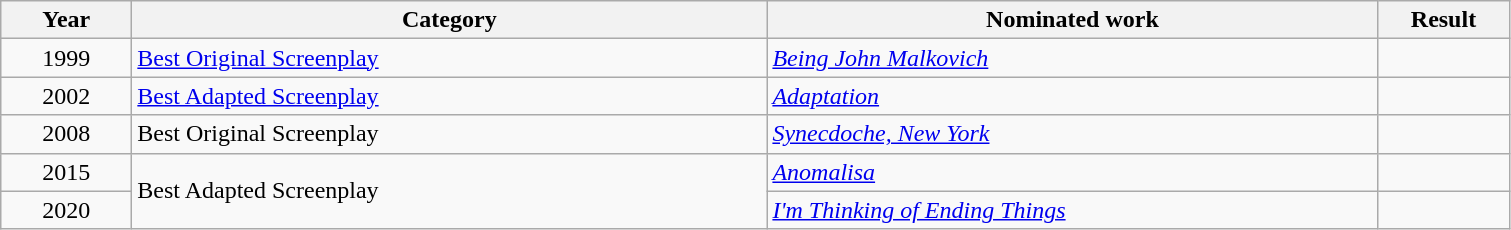<table class=wikitable>
<tr>
<th scope="col" style="width:5em;">Year</th>
<th scope="col" style="width:26em;">Category</th>
<th scope="col" style="width:25em;">Nominated work</th>
<th scope="col" style="width:5em;">Result</th>
</tr>
<tr>
<td style="text-align:center;">1999</td>
<td><a href='#'>Best Original Screenplay</a></td>
<td><em><a href='#'>Being John Malkovich</a></em></td>
<td></td>
</tr>
<tr>
<td style="text-align:center;">2002</td>
<td><a href='#'>Best Adapted Screenplay</a></td>
<td><em><a href='#'>Adaptation</a></em></td>
<td></td>
</tr>
<tr>
<td style="text-align:center;">2008</td>
<td>Best Original Screenplay</td>
<td><em><a href='#'>Synecdoche, New York</a></em></td>
<td></td>
</tr>
<tr>
<td style="text-align:center;">2015</td>
<td rowspan="2">Best Adapted Screenplay</td>
<td><em><a href='#'>Anomalisa</a></em></td>
<td></td>
</tr>
<tr>
<td style="text-align:center;">2020</td>
<td><em><a href='#'>I'm Thinking of Ending Things</a></em></td>
<td></td>
</tr>
</table>
